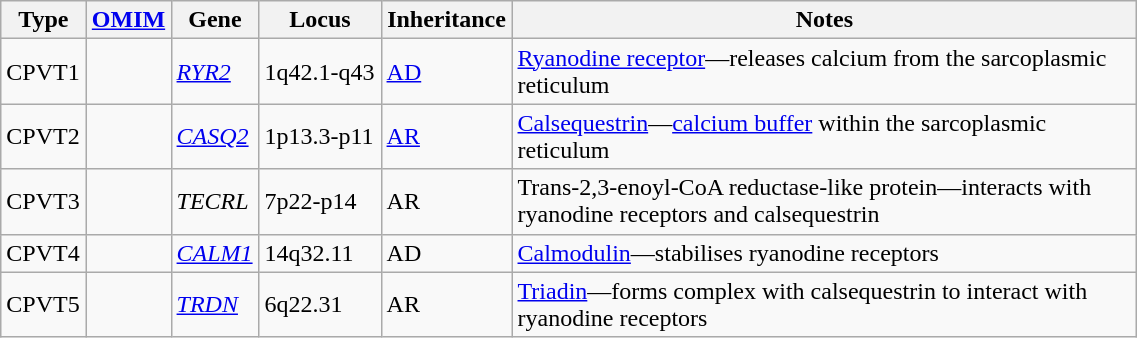<table class="wikitable floatright" style="width: 60%;">
<tr>
<th>Type</th>
<th><a href='#'>OMIM</a></th>
<th>Gene</th>
<th>Locus</th>
<th>Inheritance</th>
<th scope="col" style="width: 55%;">Notes</th>
</tr>
<tr>
<td>CPVT1</td>
<td></td>
<td><em><a href='#'>RYR2</a></em></td>
<td style="white-space: nowrap;">1q42.1-q43</td>
<td><a href='#'>AD</a></td>
<td><a href='#'>Ryanodine receptor</a>—releases calcium from the sarcoplasmic reticulum</td>
</tr>
<tr>
<td>CPVT2</td>
<td></td>
<td><em><a href='#'>CASQ2</a></em></td>
<td>1p13.3-p11</td>
<td><a href='#'>AR</a></td>
<td><a href='#'>Calsequestrin</a>—<a href='#'>calcium buffer</a> within the sarcoplasmic reticulum</td>
</tr>
<tr>
<td>CPVT3</td>
<td></td>
<td><em>TECRL</em></td>
<td>7p22-p14</td>
<td>AR</td>
<td>Trans-2,3-enoyl-CoA reductase-like protein—interacts with ryanodine receptors and calsequestrin</td>
</tr>
<tr>
<td>CPVT4</td>
<td></td>
<td><em><a href='#'>CALM1</a></em></td>
<td>14q32.11</td>
<td>AD</td>
<td><a href='#'>Calmodulin</a>—stabilises ryanodine receptors</td>
</tr>
<tr>
<td>CPVT5</td>
<td></td>
<td><em><a href='#'>TRDN</a></em></td>
<td>6q22.31</td>
<td>AR</td>
<td><a href='#'>Triadin</a>—forms complex with calsequestrin to interact with ryanodine receptors</td>
</tr>
</table>
